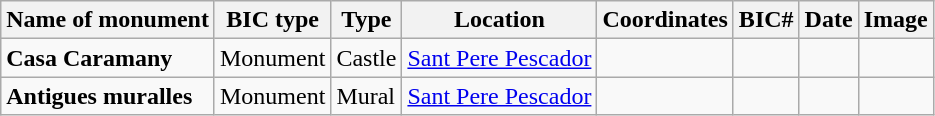<table class="wikitable">
<tr>
<th>Name of monument</th>
<th>BIC type</th>
<th>Type</th>
<th>Location</th>
<th>Coordinates</th>
<th>BIC#</th>
<th>Date</th>
<th>Image</th>
</tr>
<tr>
<td><strong> Casa Caramany</strong></td>
<td>Monument</td>
<td>Castle</td>
<td><a href='#'>Sant Pere Pescador</a></td>
<td></td>
<td></td>
<td></td>
<td></td>
</tr>
<tr>
<td><strong>Antigues muralles</strong></td>
<td>Monument</td>
<td>Mural</td>
<td><a href='#'>Sant Pere Pescador</a></td>
<td></td>
<td></td>
<td></td>
<td></td>
</tr>
</table>
